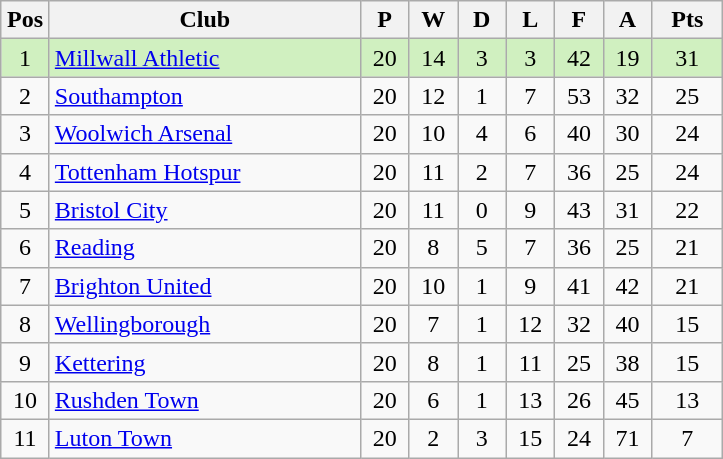<table class="wikitable" style="text-align:center">
<tr>
<th width="25">Pos</th>
<th width="200">Club</th>
<th width="25">P</th>
<th width="25">W</th>
<th width="25">D</th>
<th width="25">L</th>
<th width="25">F</th>
<th width="25">A</th>
<th width="40">Pts</th>
</tr>
<tr style="background:#D0F0C0;">
<td>1</td>
<td align="left"><a href='#'>Millwall Athletic</a></td>
<td>20</td>
<td>14</td>
<td>3</td>
<td>3</td>
<td>42</td>
<td>19</td>
<td>31</td>
</tr>
<tr>
<td>2</td>
<td align="left"><a href='#'>Southampton</a></td>
<td>20</td>
<td>12</td>
<td>1</td>
<td>7</td>
<td>53</td>
<td>32</td>
<td>25</td>
</tr>
<tr>
<td>3</td>
<td align="left"><a href='#'>Woolwich Arsenal</a></td>
<td>20</td>
<td>10</td>
<td>4</td>
<td>6</td>
<td>40</td>
<td>30</td>
<td>24</td>
</tr>
<tr>
<td>4</td>
<td align="left"><a href='#'>Tottenham Hotspur</a></td>
<td>20</td>
<td>11</td>
<td>2</td>
<td>7</td>
<td>36</td>
<td>25</td>
<td>24</td>
</tr>
<tr>
<td>5</td>
<td align="left"><a href='#'>Bristol City</a></td>
<td>20</td>
<td>11</td>
<td>0</td>
<td>9</td>
<td>43</td>
<td>31</td>
<td>22</td>
</tr>
<tr>
<td>6</td>
<td align="left"><a href='#'>Reading</a></td>
<td>20</td>
<td>8</td>
<td>5</td>
<td>7</td>
<td>36</td>
<td>25</td>
<td>21</td>
</tr>
<tr>
<td>7</td>
<td align="left"><a href='#'>Brighton United</a></td>
<td>20</td>
<td>10</td>
<td>1</td>
<td>9</td>
<td>41</td>
<td>42</td>
<td>21</td>
</tr>
<tr>
<td>8</td>
<td align="left"><a href='#'>Wellingborough</a></td>
<td>20</td>
<td>7</td>
<td>1</td>
<td>12</td>
<td>32</td>
<td>40</td>
<td>15</td>
</tr>
<tr>
<td>9</td>
<td align="left"><a href='#'>Kettering</a></td>
<td>20</td>
<td>8</td>
<td>1</td>
<td>11</td>
<td>25</td>
<td>38</td>
<td>15</td>
</tr>
<tr>
<td>10</td>
<td align="left"><a href='#'>Rushden Town</a></td>
<td>20</td>
<td>6</td>
<td>1</td>
<td>13</td>
<td>26</td>
<td>45</td>
<td>13</td>
</tr>
<tr>
<td>11</td>
<td align="left"><a href='#'>Luton Town</a></td>
<td>20</td>
<td>2</td>
<td>3</td>
<td>15</td>
<td>24</td>
<td>71</td>
<td>7</td>
</tr>
</table>
